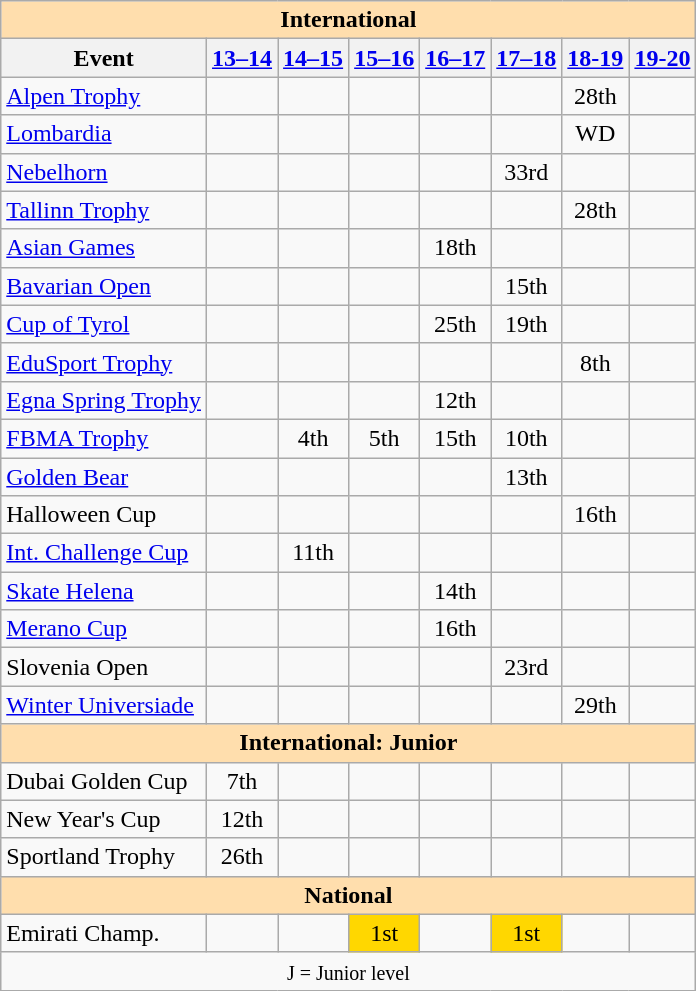<table class="wikitable" style="text-align:center">
<tr>
<th style="background-color: #ffdead; " colspan=8 align=center>International</th>
</tr>
<tr>
<th>Event</th>
<th><a href='#'>13–14</a></th>
<th><a href='#'>14–15</a></th>
<th><a href='#'>15–16</a></th>
<th><a href='#'>16–17</a></th>
<th><a href='#'>17–18</a></th>
<th><a href='#'>18-19</a></th>
<th><a href='#'>19-20</a></th>
</tr>
<tr>
<td align=left> <a href='#'>Alpen Trophy</a></td>
<td></td>
<td></td>
<td></td>
<td></td>
<td></td>
<td>28th</td>
<td></td>
</tr>
<tr>
<td align=left> <a href='#'>Lombardia</a></td>
<td></td>
<td></td>
<td></td>
<td></td>
<td></td>
<td>WD</td>
<td></td>
</tr>
<tr>
<td align=left> <a href='#'>Nebelhorn</a></td>
<td></td>
<td></td>
<td></td>
<td></td>
<td>33rd</td>
<td></td>
<td></td>
</tr>
<tr>
<td align=left> <a href='#'>Tallinn Trophy</a></td>
<td></td>
<td></td>
<td></td>
<td></td>
<td></td>
<td>28th</td>
<td></td>
</tr>
<tr>
<td align=left><a href='#'>Asian Games</a></td>
<td></td>
<td></td>
<td></td>
<td>18th</td>
<td></td>
<td></td>
<td></td>
</tr>
<tr>
<td align=left><a href='#'>Bavarian Open</a></td>
<td></td>
<td></td>
<td></td>
<td></td>
<td>15th</td>
<td></td>
<td></td>
</tr>
<tr>
<td align=left><a href='#'>Cup of Tyrol</a></td>
<td></td>
<td></td>
<td></td>
<td>25th</td>
<td>19th</td>
<td></td>
<td></td>
</tr>
<tr>
<td align=left><a href='#'>EduSport Trophy</a></td>
<td></td>
<td></td>
<td></td>
<td></td>
<td></td>
<td>8th</td>
<td></td>
</tr>
<tr>
<td align=left><a href='#'>Egna Spring Trophy</a></td>
<td></td>
<td></td>
<td></td>
<td>12th</td>
<td></td>
<td></td>
<td></td>
</tr>
<tr>
<td align=left><a href='#'>FBMA Trophy</a></td>
<td></td>
<td>4th</td>
<td>5th</td>
<td>15th</td>
<td>10th</td>
<td></td>
<td></td>
</tr>
<tr>
<td align=left><a href='#'>Golden Bear</a></td>
<td></td>
<td></td>
<td></td>
<td></td>
<td>13th</td>
<td></td>
<td></td>
</tr>
<tr>
<td align=left>Halloween Cup</td>
<td></td>
<td></td>
<td></td>
<td></td>
<td></td>
<td>16th</td>
<td></td>
</tr>
<tr>
<td align=left><a href='#'>Int. Challenge Cup</a></td>
<td></td>
<td>11th</td>
<td></td>
<td></td>
<td></td>
<td></td>
<td></td>
</tr>
<tr>
<td align=left><a href='#'>Skate Helena</a></td>
<td></td>
<td></td>
<td></td>
<td>14th</td>
<td></td>
<td></td>
<td></td>
</tr>
<tr>
<td align=left><a href='#'>Merano Cup</a></td>
<td></td>
<td></td>
<td></td>
<td>16th</td>
<td></td>
<td></td>
<td></td>
</tr>
<tr>
<td align=left>Slovenia Open</td>
<td></td>
<td></td>
<td></td>
<td></td>
<td>23rd</td>
<td></td>
<td></td>
</tr>
<tr>
<td align=left><a href='#'>Winter Universiade</a></td>
<td></td>
<td></td>
<td></td>
<td></td>
<td></td>
<td>29th</td>
<td></td>
</tr>
<tr>
<th style="background-color: #ffdead; " colspan=8 align=center>International: Junior</th>
</tr>
<tr>
<td align=left>Dubai Golden Cup</td>
<td>7th</td>
<td></td>
<td></td>
<td></td>
<td></td>
<td></td>
<td></td>
</tr>
<tr>
<td align=left>New Year's Cup</td>
<td>12th</td>
<td></td>
<td></td>
<td></td>
<td></td>
<td></td>
<td></td>
</tr>
<tr>
<td align=left>Sportland Trophy</td>
<td>26th</td>
<td></td>
<td></td>
<td></td>
<td></td>
<td></td>
<td></td>
</tr>
<tr>
<th style="background-color: #ffdead; " colspan=8 align=center>National</th>
</tr>
<tr>
<td align=left>Emirati Champ.</td>
<td></td>
<td></td>
<td bgcolor=gold>1st</td>
<td></td>
<td bgcolor=gold>1st</td>
<td></td>
<td></td>
</tr>
<tr>
<td colspan=8 align=center><small> J = Junior level </small></td>
</tr>
</table>
